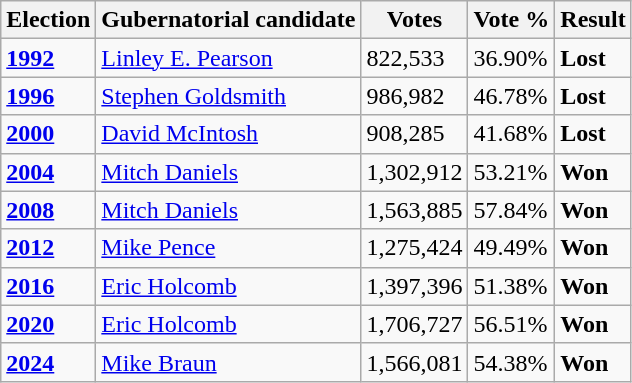<table class="wikitable">
<tr>
<th>Election</th>
<th>Gubernatorial candidate</th>
<th>Votes</th>
<th>Vote %</th>
<th>Result</th>
</tr>
<tr>
<td><strong><a href='#'>1992</a></strong></td>
<td><a href='#'>Linley E. Pearson</a></td>
<td>822,533</td>
<td>36.90%</td>
<td><strong>Lost</strong> </td>
</tr>
<tr>
<td><strong><a href='#'>1996</a></strong></td>
<td><a href='#'>Stephen Goldsmith</a></td>
<td>986,982</td>
<td>46.78%</td>
<td><strong>Lost</strong> </td>
</tr>
<tr>
<td><strong><a href='#'>2000</a></strong></td>
<td><a href='#'>David McIntosh</a></td>
<td>908,285</td>
<td>41.68%</td>
<td><strong>Lost</strong> </td>
</tr>
<tr>
<td><strong><a href='#'>2004</a></strong></td>
<td><a href='#'>Mitch Daniels</a></td>
<td>1,302,912</td>
<td>53.21%</td>
<td><strong>Won</strong> </td>
</tr>
<tr>
<td><strong><a href='#'>2008</a></strong></td>
<td><a href='#'>Mitch Daniels</a></td>
<td>1,563,885</td>
<td>57.84%</td>
<td><strong>Won</strong> </td>
</tr>
<tr>
<td><strong><a href='#'>2012</a></strong></td>
<td><a href='#'>Mike Pence</a></td>
<td>1,275,424</td>
<td>49.49%</td>
<td><strong>Won</strong> </td>
</tr>
<tr>
<td><strong><a href='#'>2016</a></strong></td>
<td><a href='#'>Eric Holcomb</a></td>
<td>1,397,396</td>
<td>51.38%</td>
<td><strong>Won</strong> </td>
</tr>
<tr>
<td><strong><a href='#'>2020</a></strong></td>
<td><a href='#'>Eric Holcomb</a></td>
<td>1,706,727</td>
<td>56.51%</td>
<td><strong>Won</strong> </td>
</tr>
<tr>
<td><strong><a href='#'>2024</a></strong></td>
<td><a href='#'>Mike Braun</a></td>
<td>1,566,081</td>
<td>54.38%</td>
<td><strong>Won</strong> </td>
</tr>
</table>
